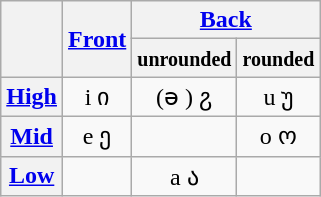<table class="wikitable" style="text-align: center">
<tr>
<th rowspan="2"></th>
<th rowspan="2"><a href='#'>Front</a></th>
<th colspan="2"><a href='#'>Back</a></th>
</tr>
<tr>
<th><small>unrounded</small></th>
<th><small>rounded</small></th>
</tr>
<tr>
<th><a href='#'>High</a></th>
<td>i  ი</td>
<td>(ə ) ჷ</td>
<td>u  უ</td>
</tr>
<tr>
<th><a href='#'>Mid</a></th>
<td>e  ე</td>
<td></td>
<td>o  ო</td>
</tr>
<tr>
<th><a href='#'>Low</a></th>
<td></td>
<td>a  ა</td>
<td></td>
</tr>
</table>
